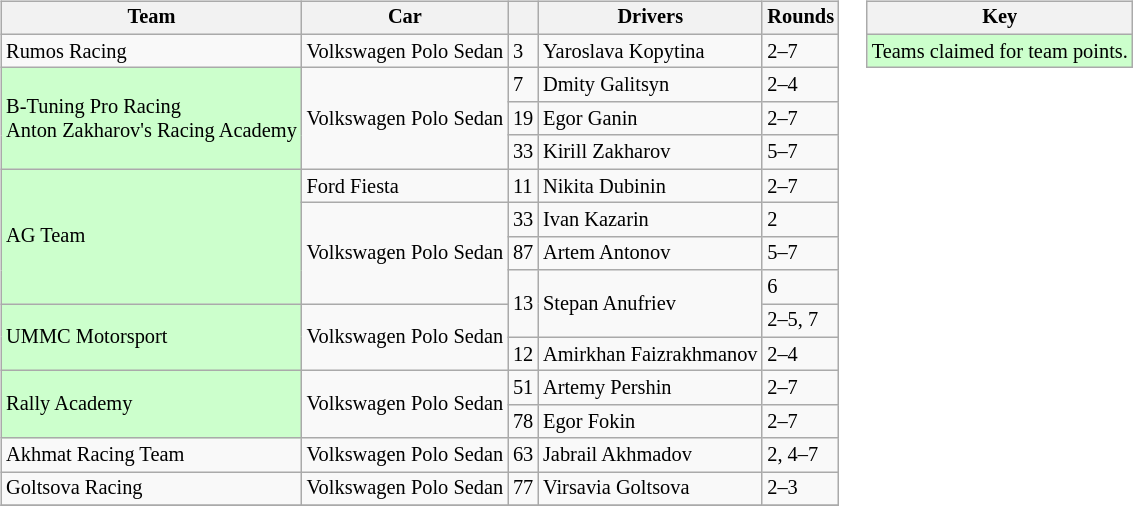<table>
<tr>
<td><br><table class="wikitable" style="font-size: 85%">
<tr>
<th>Team</th>
<th>Car</th>
<th></th>
<th>Drivers</th>
<th>Rounds</th>
</tr>
<tr>
<td rowspan=1>Rumos Racing</td>
<td>Volkswagen Polo Sedan</td>
<td>3</td>
<td>Yaroslava Kopytina</td>
<td>2–7</td>
</tr>
<tr>
<td rowspan=3 style="background:#ccffcc;">B-Tuning Pro Racing<br>Anton Zakharov's Racing Academy</td>
<td rowspan=3>Volkswagen Polo Sedan</td>
<td>7</td>
<td>Dmity Galitsyn</td>
<td>2–4</td>
</tr>
<tr>
<td>19</td>
<td>Egor Ganin</td>
<td>2–7</td>
</tr>
<tr>
<td>33</td>
<td>Kirill Zakharov</td>
<td>5–7</td>
</tr>
<tr>
<td rowspan=4 style="background:#ccffcc;">AG Team</td>
<td>Ford Fiesta</td>
<td>11</td>
<td>Nikita Dubinin</td>
<td>2–7</td>
</tr>
<tr>
<td rowspan=3>Volkswagen Polo Sedan</td>
<td>33</td>
<td>Ivan Kazarin</td>
<td>2</td>
</tr>
<tr>
<td>87</td>
<td>Artem Antonov</td>
<td>5–7</td>
</tr>
<tr>
<td rowspan=2>13</td>
<td rowspan=2>Stepan Anufriev</td>
<td>6</td>
</tr>
<tr>
<td rowspan=2 style="background:#ccffcc;">UMMC Motorsport</td>
<td rowspan=2>Volkswagen Polo Sedan</td>
<td>2–5, 7</td>
</tr>
<tr>
<td>12</td>
<td>Amirkhan Faizrakhmanov</td>
<td>2–4</td>
</tr>
<tr>
<td rowspan=2 style="background:#ccffcc;">Rally Academy</td>
<td rowspan=2>Volkswagen Polo Sedan</td>
<td>51</td>
<td>Artemy Pershin</td>
<td>2–7</td>
</tr>
<tr>
<td>78</td>
<td>Egor Fokin</td>
<td>2–7</td>
</tr>
<tr>
<td>Akhmat Racing Team</td>
<td>Volkswagen Polo Sedan</td>
<td>63</td>
<td>Jabrail Akhmadov</td>
<td>2, 4–7</td>
</tr>
<tr>
<td>Goltsova Racing</td>
<td>Volkswagen Polo Sedan</td>
<td>77</td>
<td>Virsavia Goltsova</td>
<td>2–3</td>
</tr>
<tr>
</tr>
</table>
</td>
<td valign="top"><br><table class="wikitable" style="font-size: 85%">
<tr>
<th colspan=2>Key</th>
</tr>
<tr>
<td colspan=2 style="background:#ccffcc;">Teams claimed for team points.</td>
</tr>
</table>
</td>
</tr>
</table>
